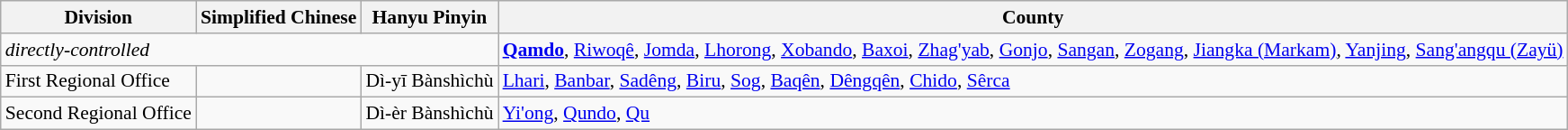<table class="wikitable"  style="font-size:90%;" align=center>
<tr>
<th>Division</th>
<th>Simplified Chinese</th>
<th>Hanyu Pinyin</th>
<th>County</th>
</tr>
<tr>
<td colspan="3"><em>directly-controlled</em></td>
<td><a href='#'><strong>Qamdo</strong></a>, <a href='#'>Riwoqê</a>, <a href='#'>Jomda</a>, <a href='#'>Lhorong</a>, <a href='#'>Xobando</a>, <a href='#'>Baxoi</a>, <a href='#'>Zhag'yab</a>, <a href='#'>Gonjo</a>, <a href='#'>Sangan</a>, <a href='#'>Zogang</a>, <a href='#'>Jiangka (Markam)</a>, <a href='#'>Yanjing</a>, <a href='#'>Sang'angqu (Zayü)</a></td>
</tr>
<tr>
<td>First Regional Office</td>
<td><span></span></td>
<td>Dì-yī Bànshìchù</td>
<td><a href='#'>Lhari</a>, <a href='#'>Banbar</a>, <a href='#'>Sadêng</a>, <a href='#'>Biru</a>, <a href='#'>Sog</a>, <a href='#'>Baqên</a>, <a href='#'>Dêngqên</a>, <a href='#'>Chido</a>, <a href='#'>Sêrca</a></td>
</tr>
<tr>
<td>Second Regional Office</td>
<td><span></span></td>
<td>Dì-èr Bànshìchù</td>
<td><a href='#'>Yi'ong</a>, <a href='#'>Qundo</a>, <a href='#'>Qu</a></td>
</tr>
</table>
